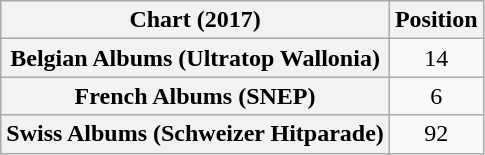<table class="wikitable sortable plainrowheaders" style="text-align:center">
<tr>
<th scope="col">Chart (2017)</th>
<th scope="col">Position</th>
</tr>
<tr>
<th scope="row">Belgian Albums (Ultratop Wallonia)</th>
<td>14</td>
</tr>
<tr>
<th scope="row">French Albums (SNEP)</th>
<td>6</td>
</tr>
<tr>
<th scope="row">Swiss Albums (Schweizer Hitparade)</th>
<td>92</td>
</tr>
</table>
